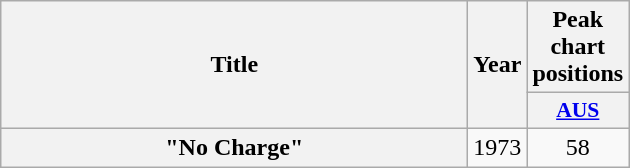<table class="wikitable plainrowheaders" style="text-align:center;" border="1">
<tr>
<th scope="col" rowspan="2" style="width:19em;">Title</th>
<th scope="col" rowspan="2" style="width:1em;">Year</th>
<th scope="col" colspan="1">Peak chart positions</th>
</tr>
<tr>
<th scope="col" style="width:3em;font-size:90%;"><a href='#'>AUS</a><br></th>
</tr>
<tr>
<th scope="row">"No Charge"</th>
<td>1973</td>
<td>58</td>
</tr>
</table>
